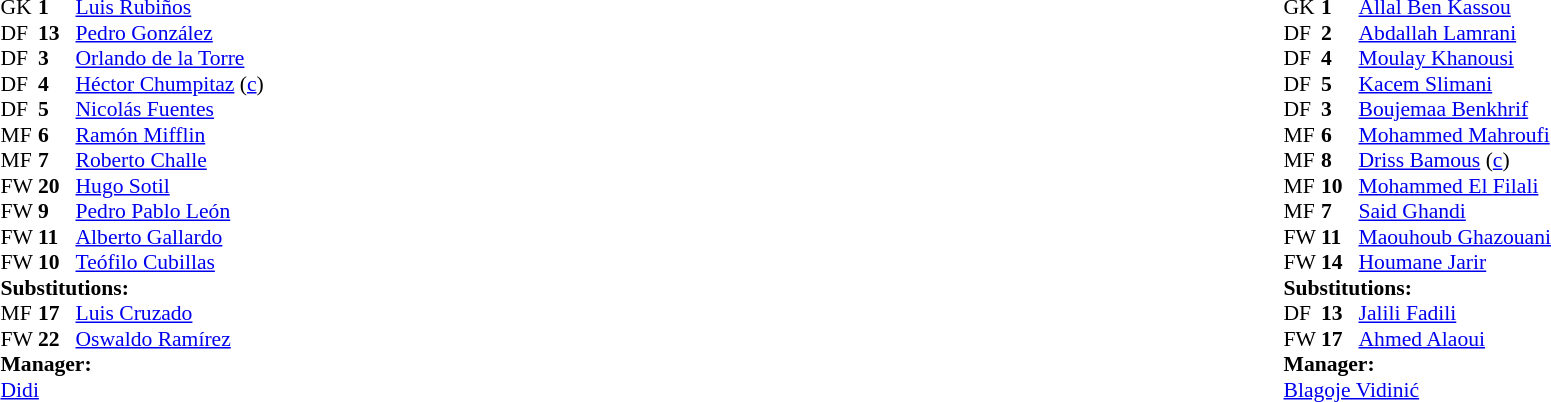<table width="100%">
<tr>
<td valign="top" width="50%"><br><table style="font-size: 90%" cellspacing="0" cellpadding="0">
<tr>
<th width="25"></th>
<th width="25"></th>
</tr>
<tr>
<td>GK</td>
<td><strong>1</strong></td>
<td><a href='#'>Luis Rubiños</a></td>
</tr>
<tr>
<td>DF</td>
<td><strong>13</strong></td>
<td><a href='#'>Pedro González</a></td>
</tr>
<tr>
<td>DF</td>
<td><strong>3</strong></td>
<td><a href='#'>Orlando de la Torre</a></td>
</tr>
<tr>
<td>DF</td>
<td><strong>4</strong></td>
<td><a href='#'>Héctor Chumpitaz</a> (<a href='#'>c</a>)</td>
</tr>
<tr>
<td>DF</td>
<td><strong>5</strong></td>
<td><a href='#'>Nicolás Fuentes</a></td>
</tr>
<tr>
<td>MF</td>
<td><strong>6</strong></td>
<td><a href='#'>Ramón Mifflin</a></td>
<td></td>
<td></td>
</tr>
<tr>
<td>MF</td>
<td><strong>7</strong></td>
<td><a href='#'>Roberto Challe</a></td>
</tr>
<tr>
<td>FW</td>
<td><strong>20</strong></td>
<td><a href='#'>Hugo Sotil</a></td>
</tr>
<tr>
<td>FW</td>
<td><strong>9</strong></td>
<td><a href='#'>Pedro Pablo León</a></td>
</tr>
<tr>
<td>FW</td>
<td><strong>11</strong></td>
<td><a href='#'>Alberto Gallardo</a></td>
<td></td>
<td></td>
</tr>
<tr>
<td>FW</td>
<td><strong>10</strong></td>
<td><a href='#'>Teófilo Cubillas</a></td>
</tr>
<tr>
<td colspan="3"><strong>Substitutions:</strong></td>
</tr>
<tr>
<td>MF</td>
<td><strong>17</strong></td>
<td><a href='#'>Luis Cruzado</a></td>
<td></td>
<td></td>
</tr>
<tr>
<td>FW</td>
<td><strong>22</strong></td>
<td><a href='#'>Oswaldo Ramírez</a></td>
<td></td>
<td></td>
</tr>
<tr>
<td colspan="3"><strong>Manager:</strong></td>
</tr>
<tr>
<td colspan="3"> <a href='#'>Didi</a></td>
</tr>
</table>
</td>
<td valign="top" width="50%"><br><table style="font-size: 90%" cellspacing="0" cellpadding="0" align=center>
<tr>
<th width="25"></th>
<th width="25"></th>
</tr>
<tr>
<td>GK</td>
<td><strong>1</strong></td>
<td><a href='#'>Allal Ben Kassou</a></td>
</tr>
<tr>
<td>DF</td>
<td><strong>2</strong></td>
<td><a href='#'>Abdallah Lamrani</a></td>
</tr>
<tr>
<td>DF</td>
<td><strong>4</strong></td>
<td><a href='#'>Moulay Khanousi</a></td>
</tr>
<tr>
<td>DF</td>
<td><strong>5</strong></td>
<td><a href='#'>Kacem Slimani</a></td>
</tr>
<tr>
<td>DF</td>
<td><strong>3</strong></td>
<td><a href='#'>Boujemaa Benkhrif</a></td>
<td></td>
<td></td>
</tr>
<tr>
<td>MF</td>
<td><strong>6</strong></td>
<td><a href='#'>Mohammed Mahroufi</a></td>
</tr>
<tr>
<td>MF</td>
<td><strong>8</strong></td>
<td><a href='#'>Driss Bamous</a> (<a href='#'>c</a>)</td>
</tr>
<tr>
<td>MF</td>
<td><strong>10</strong></td>
<td><a href='#'>Mohammed El Filali</a></td>
</tr>
<tr>
<td>MF</td>
<td><strong>7</strong></td>
<td><a href='#'>Said Ghandi</a></td>
<td></td>
<td></td>
</tr>
<tr>
<td>FW</td>
<td><strong>11</strong></td>
<td><a href='#'>Maouhoub Ghazouani</a></td>
</tr>
<tr>
<td>FW</td>
<td><strong>14</strong></td>
<td><a href='#'>Houmane Jarir</a></td>
</tr>
<tr>
<td colspan="3"><strong>Substitutions:</strong></td>
</tr>
<tr>
<td>DF</td>
<td><strong>13</strong></td>
<td><a href='#'>Jalili Fadili</a></td>
<td></td>
<td></td>
</tr>
<tr>
<td>FW</td>
<td><strong>17</strong></td>
<td><a href='#'>Ahmed Alaoui</a></td>
<td></td>
<td></td>
</tr>
<tr>
<td colspan="3"><strong>Manager:</strong></td>
</tr>
<tr>
<td colspan="3"> <a href='#'>Blagoje Vidinić</a></td>
</tr>
</table>
</td>
</tr>
</table>
